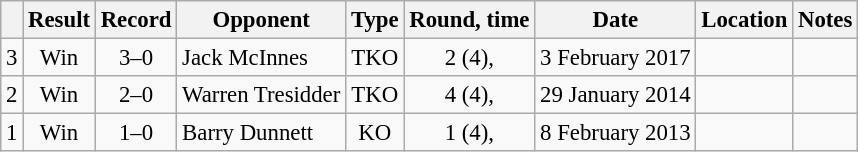<table class="wikitable" style="text-align:center; font-size:95%">
<tr>
<th></th>
<th>Result</th>
<th>Record</th>
<th>Opponent</th>
<th>Type</th>
<th>Round, time</th>
<th>Date</th>
<th>Location</th>
<th>Notes</th>
</tr>
<tr>
<td>3</td>
<td>Win</td>
<td>3–0</td>
<td style="text-align:left;"> Jack McInnes</td>
<td>TKO</td>
<td>2 (4), </td>
<td>3 February 2017</td>
<td style="text-align:left;"> </td>
<td align=left></td>
</tr>
<tr>
<td>2</td>
<td>Win</td>
<td>2–0</td>
<td style="text-align:left;"> Warren Tresidder</td>
<td>TKO</td>
<td>4 (4), </td>
<td>29 January 2014</td>
<td align=left></td>
<td align=left></td>
</tr>
<tr>
<td>1</td>
<td>Win</td>
<td>1–0</td>
<td align=left> Barry Dunnett</td>
<td>KO</td>
<td>1 (4), </td>
<td>8 February 2013</td>
<td align=left></td>
<td align=left></td>
</tr>
</table>
